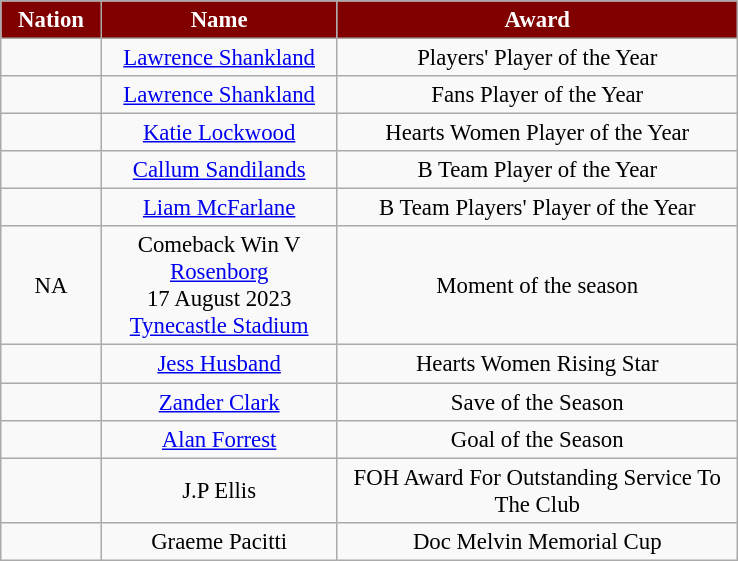<table class="wikitable" style="font-size: 95%; text-align: center;">
<tr>
<th scope="col" style="background:maroon; color:white; width:60px;">Nation</th>
<th scope="col" style="background:maroon; color:white; width:150px;">Name</th>
<th scope="col" style="background:maroon; color:white; width:260px;">Award</th>
</tr>
<tr>
<td></td>
<td><a href='#'>Lawrence Shankland</a></td>
<td>Players' Player of the Year</td>
</tr>
<tr>
<td></td>
<td><a href='#'>Lawrence Shankland</a></td>
<td>Fans Player of the Year</td>
</tr>
<tr>
<td></td>
<td><a href='#'>Katie Lockwood</a></td>
<td>Hearts Women Player of the Year</td>
</tr>
<tr>
<td></td>
<td><a href='#'>Callum Sandilands</a></td>
<td>B Team Player of the Year</td>
</tr>
<tr>
<td></td>
<td><a href='#'>Liam McFarlane</a></td>
<td>B Team Players' Player of the Year</td>
</tr>
<tr>
<td>NA</td>
<td>Comeback Win V <a href='#'>Rosenborg</a><br>17 August 2023<br><a href='#'>Tynecastle Stadium</a></td>
<td>Moment of the season</td>
</tr>
<tr>
<td></td>
<td><a href='#'>Jess Husband</a></td>
<td>Hearts Women Rising Star</td>
</tr>
<tr>
<td></td>
<td><a href='#'>Zander Clark</a></td>
<td>Save of the Season</td>
</tr>
<tr>
<td></td>
<td><a href='#'>Alan Forrest</a></td>
<td>Goal of the Season</td>
</tr>
<tr>
<td></td>
<td>J.P Ellis</td>
<td>FOH Award For Outstanding Service To The Club</td>
</tr>
<tr>
<td></td>
<td>Graeme Pacitti</td>
<td>Doc Melvin Memorial Cup</td>
</tr>
</table>
